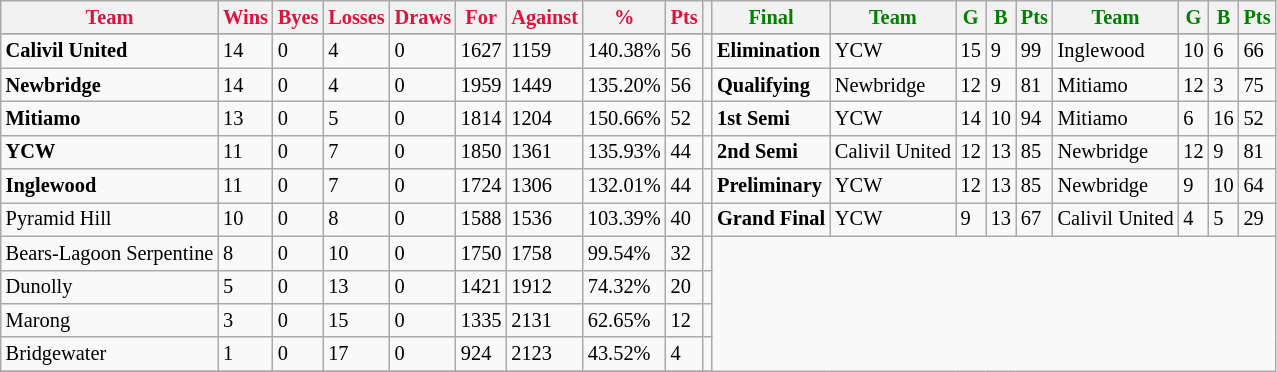<table style="font-size: 85%; text-align: left;" class="wikitable">
<tr>
<th style="color:crimson">Team</th>
<th style="color:crimson">Wins</th>
<th style="color:crimson">Byes</th>
<th style="color:crimson">Losses</th>
<th style="color:crimson">Draws</th>
<th style="color:crimson">For</th>
<th style="color:crimson">Against</th>
<th style="color:crimson">%</th>
<th style="color:crimson">Pts</th>
<th></th>
<th style="color:green">Final</th>
<th style="color:green">Team</th>
<th style="color:green">G</th>
<th style="color:green">B</th>
<th style="color:green">Pts</th>
<th style="color:green">Team</th>
<th style="color:green">G</th>
<th style="color:green">B</th>
<th style="color:green">Pts</th>
</tr>
<tr>
</tr>
<tr>
</tr>
<tr>
<td><strong>	Calivil United	</strong></td>
<td>14</td>
<td>0</td>
<td>4</td>
<td>0</td>
<td>1627</td>
<td>1159</td>
<td>140.38%</td>
<td>56</td>
<td></td>
<td><strong>Elimination</strong></td>
<td>YCW</td>
<td>15</td>
<td>9</td>
<td>99</td>
<td>Inglewood</td>
<td>10</td>
<td>6</td>
<td>66</td>
</tr>
<tr>
<td><strong>	Newbridge	</strong></td>
<td>14</td>
<td>0</td>
<td>4</td>
<td>0</td>
<td>1959</td>
<td>1449</td>
<td>135.20%</td>
<td>56</td>
<td></td>
<td><strong>Qualifying</strong></td>
<td>Newbridge</td>
<td>12</td>
<td>9</td>
<td>81</td>
<td>Mitiamo</td>
<td>12</td>
<td>3</td>
<td>75</td>
</tr>
<tr>
<td><strong>	Mitiamo	</strong></td>
<td>13</td>
<td>0</td>
<td>5</td>
<td>0</td>
<td>1814</td>
<td>1204</td>
<td>150.66%</td>
<td>52</td>
<td></td>
<td><strong>1st Semi</strong></td>
<td>YCW</td>
<td>14</td>
<td>10</td>
<td>94</td>
<td>Mitiamo</td>
<td>6</td>
<td>16</td>
<td>52</td>
</tr>
<tr>
<td><strong>	YCW	</strong></td>
<td>11</td>
<td>0</td>
<td>7</td>
<td>0</td>
<td>1850</td>
<td>1361</td>
<td>135.93%</td>
<td>44</td>
<td></td>
<td><strong>2nd Semi</strong></td>
<td>Calivil United</td>
<td>12</td>
<td>13</td>
<td>85</td>
<td>Newbridge</td>
<td>12</td>
<td>9</td>
<td>81</td>
</tr>
<tr>
<td><strong>	Inglewood	</strong></td>
<td>11</td>
<td>0</td>
<td>7</td>
<td>0</td>
<td>1724</td>
<td>1306</td>
<td>132.01%</td>
<td>44</td>
<td></td>
<td><strong>Preliminary</strong></td>
<td>YCW</td>
<td>12</td>
<td>13</td>
<td>85</td>
<td>Newbridge</td>
<td>9</td>
<td>10</td>
<td>64</td>
</tr>
<tr>
<td>Pyramid Hill</td>
<td>10</td>
<td>0</td>
<td>8</td>
<td>0</td>
<td>1588</td>
<td>1536</td>
<td>103.39%</td>
<td>40</td>
<td></td>
<td><strong>Grand Final</strong></td>
<td>YCW</td>
<td>9</td>
<td>13</td>
<td>67</td>
<td>Calivil United</td>
<td>4</td>
<td>5</td>
<td>29</td>
</tr>
<tr>
<td>Bears-Lagoon Serpentine</td>
<td>8</td>
<td>0</td>
<td>10</td>
<td>0</td>
<td>1750</td>
<td>1758</td>
<td>99.54%</td>
<td>32</td>
<td></td>
</tr>
<tr>
<td>Dunolly</td>
<td>5</td>
<td>0</td>
<td>13</td>
<td>0</td>
<td>1421</td>
<td>1912</td>
<td>74.32%</td>
<td>20</td>
<td></td>
</tr>
<tr>
<td>Marong</td>
<td>3</td>
<td>0</td>
<td>15</td>
<td>0</td>
<td>1335</td>
<td>2131</td>
<td>62.65%</td>
<td>12</td>
<td></td>
</tr>
<tr>
<td>Bridgewater</td>
<td>1</td>
<td>0</td>
<td>17</td>
<td>0</td>
<td>924</td>
<td>2123</td>
<td>43.52%</td>
<td>4</td>
<td></td>
</tr>
<tr>
</tr>
</table>
